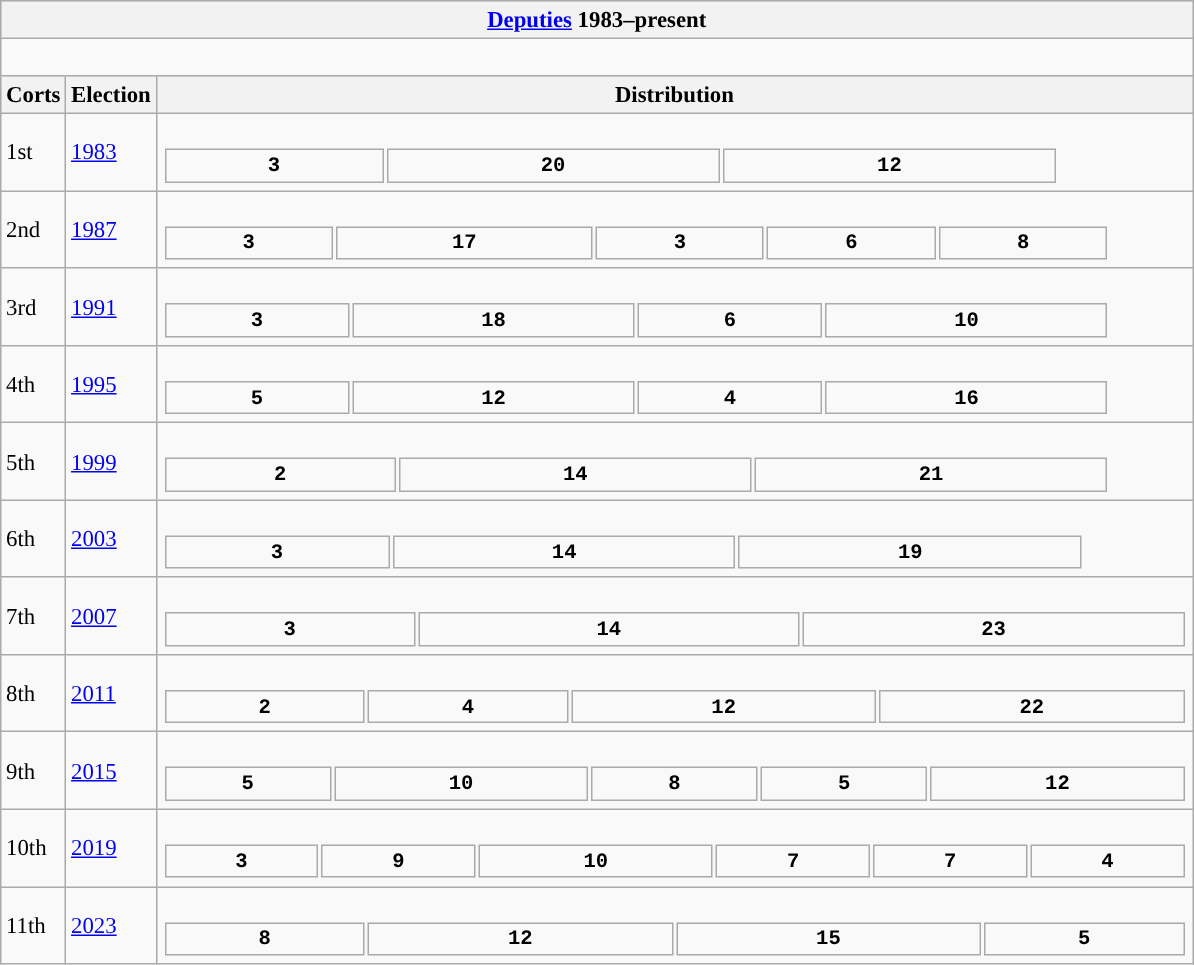<table class="wikitable" style="font-size:95%;">
<tr bgcolor="#CCCCCC">
<th colspan="3"><a href='#'>Deputies</a> 1983–present</th>
</tr>
<tr>
<td colspan="3"><br>
















</td>
</tr>
<tr bgcolor="#CCCCCC">
<th>Corts</th>
<th>Election</th>
<th>Distribution</th>
</tr>
<tr>
<td>1st</td>
<td><a href='#'>1983</a></td>
<td><br><table style="width:43.75em; font-size:90%; text-align:center; font-family:Courier New;">
<tr style="font-weight:bold">
<td style="background:">3</td>
<td style="background:">20</td>
<td style="background:">12</td>
</tr>
</table>
</td>
</tr>
<tr>
<td>2nd</td>
<td><a href='#'>1987</a></td>
<td><br><table style="width:46.25em; font-size:90%; text-align:center; font-family:Courier New;">
<tr style="font-weight:bold">
<td style="background:">3</td>
<td style="background:">17</td>
<td style="background:">3</td>
<td style="background:">6</td>
<td style="background:">8</td>
</tr>
</table>
</td>
</tr>
<tr>
<td>3rd</td>
<td><a href='#'>1991</a></td>
<td><br><table style="width:46.25em; font-size:90%; text-align:center; font-family:Courier New;">
<tr style="font-weight:bold">
<td style="background:">3</td>
<td style="background:">18</td>
<td style="background:">6</td>
<td style="background:">10</td>
</tr>
</table>
</td>
</tr>
<tr>
<td>4th</td>
<td><a href='#'>1995</a></td>
<td><br><table style="width:46.25em; font-size:90%; text-align:center; font-family:Courier New;">
<tr style="font-weight:bold">
<td style="background:">5</td>
<td style="background:">12</td>
<td style="background:">4</td>
<td style="background:">16</td>
</tr>
</table>
</td>
</tr>
<tr>
<td>5th</td>
<td><a href='#'>1999</a></td>
<td><br><table style="width:46.25em; font-size:90%; text-align:center; font-family:Courier New;">
<tr style="font-weight:bold">
<td style="background:">2</td>
<td style="background:">14</td>
<td style="background:">21</td>
</tr>
</table>
</td>
</tr>
<tr>
<td>6th</td>
<td><a href='#'>2003</a></td>
<td><br><table style="width:45em; font-size:90%; text-align:center; font-family:Courier New;">
<tr style="font-weight:bold">
<td style="background:">3</td>
<td style="background:">14</td>
<td style="background:">19</td>
</tr>
</table>
</td>
</tr>
<tr>
<td>7th</td>
<td><a href='#'>2007</a></td>
<td><br><table style="width:50em; font-size:90%; text-align:center; font-family:Courier New;">
<tr style="font-weight:bold">
<td style="background:">3</td>
<td style="background:">14</td>
<td style="background:">23</td>
</tr>
</table>
</td>
</tr>
<tr>
<td>8th</td>
<td><a href='#'>2011</a></td>
<td><br><table style="width:50em; font-size:90%; text-align:center; font-family:Courier New;">
<tr style="font-weight:bold">
<td style="background:">2</td>
<td style="background:">4</td>
<td style="background:">12</td>
<td style="background:">22</td>
</tr>
</table>
</td>
</tr>
<tr>
<td>9th</td>
<td><a href='#'>2015</a></td>
<td><br><table style="width:50em; font-size:90%; text-align:center; font-family:Courier New;">
<tr style="font-weight:bold">
<td style="background:">5</td>
<td style="background:">10</td>
<td style="background:">8</td>
<td style="background:">5</td>
<td style="background:">12</td>
</tr>
</table>
</td>
</tr>
<tr>
<td>10th</td>
<td><a href='#'>2019</a></td>
<td><br><table style="width:50em; font-size:90%; text-align:center; font-family:Courier New;">
<tr style="font-weight:bold">
<td style="background:">3</td>
<td style="background:">9</td>
<td style="background:">10</td>
<td style="background:">7</td>
<td style="background:">7</td>
<td style="background:">4</td>
</tr>
</table>
</td>
</tr>
<tr>
<td>11th</td>
<td><a href='#'>2023</a></td>
<td><br><table style="width:50em; font-size:90%; text-align:center; font-family:Courier New;">
<tr style="font-weight:bold">
<td style="background:">8</td>
<td style="background:">12</td>
<td style="background:">15</td>
<td style="background:">5</td>
</tr>
</table>
</td>
</tr>
</table>
